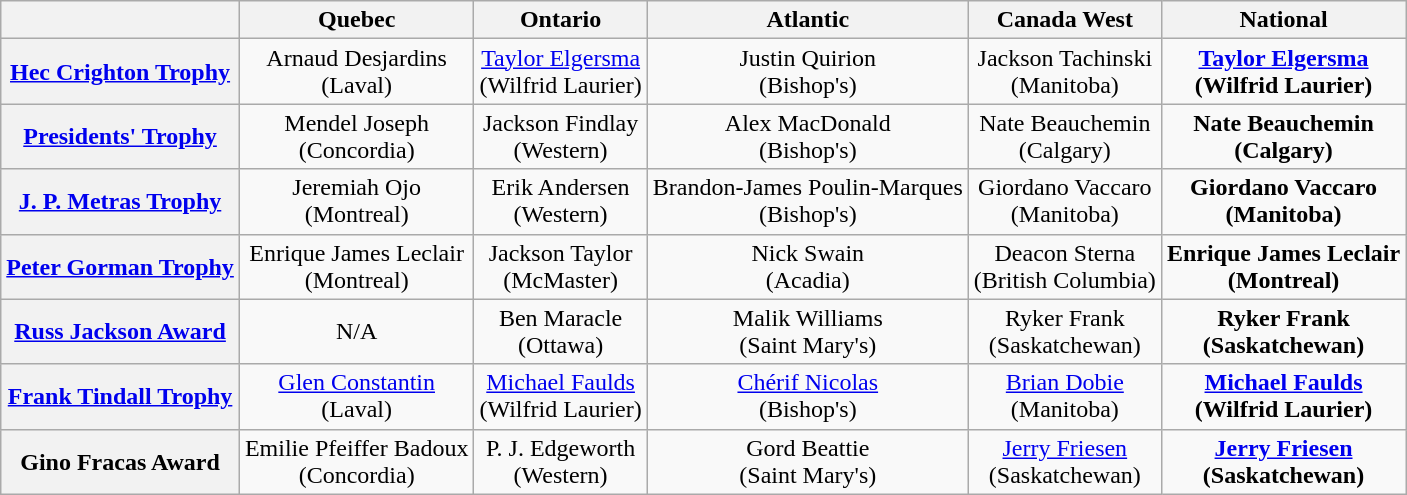<table class="wikitable">
<tr>
<th></th>
<th>Quebec</th>
<th>Ontario</th>
<th>Atlantic</th>
<th>Canada West</th>
<th>National</th>
</tr>
<tr>
<th><a href='#'>Hec Crighton Trophy</a></th>
<td align="center">Arnaud Desjardins<br>(Laval)</td>
<td align="center"><a href='#'>Taylor Elgersma</a><br>(Wilfrid Laurier)</td>
<td align="center">Justin Quirion<br>(Bishop's)</td>
<td align="center">Jackson Tachinski<br>(Manitoba)</td>
<td align="center"><strong><a href='#'>Taylor Elgersma</a><br>(Wilfrid Laurier)</strong></td>
</tr>
<tr>
<th><a href='#'>Presidents' Trophy</a></th>
<td align="center">Mendel Joseph<br>(Concordia)</td>
<td align="center">Jackson Findlay<br>(Western)</td>
<td align="center">Alex MacDonald<br>(Bishop's)</td>
<td align="center">Nate Beauchemin<br>(Calgary)</td>
<td align="center"><strong>Nate Beauchemin<br>(Calgary)</strong></td>
</tr>
<tr>
<th><a href='#'>J. P. Metras Trophy</a></th>
<td align="center">Jeremiah Ojo<br>(Montreal)</td>
<td align="center">Erik Andersen<br>(Western)</td>
<td align="center">Brandon-James Poulin-Marques<br>(Bishop's)</td>
<td align="center">Giordano Vaccaro<br>(Manitoba)</td>
<td align="center"><strong>Giordano Vaccaro<br>(Manitoba)</strong></td>
</tr>
<tr>
<th><a href='#'>Peter Gorman Trophy</a></th>
<td align="center">Enrique James Leclair<br>(Montreal)</td>
<td align="center">Jackson Taylor<br>(McMaster)</td>
<td align="center">Nick Swain<br>(Acadia)</td>
<td align="center">Deacon Sterna<br>(British Columbia)</td>
<td align="center"><strong>Enrique James Leclair<br>(Montreal)</strong></td>
</tr>
<tr>
<th><a href='#'>Russ Jackson Award</a></th>
<td align="center">N/A</td>
<td align="center">Ben Maracle<br>(Ottawa)</td>
<td align="center">Malik Williams<br>(Saint Mary's)</td>
<td align="center">Ryker Frank<br>(Saskatchewan)</td>
<td align="center"><strong>Ryker Frank<br>(Saskatchewan)</strong></td>
</tr>
<tr>
<th><a href='#'>Frank Tindall Trophy</a></th>
<td align="center"><a href='#'>Glen Constantin</a><br>(Laval)</td>
<td align="center"><a href='#'>Michael Faulds</a><br>(Wilfrid Laurier)</td>
<td align="center"><a href='#'>Chérif Nicolas</a><br>(Bishop's)</td>
<td align="center"><a href='#'>Brian Dobie</a><br>(Manitoba)</td>
<td align="center"><strong><a href='#'>Michael Faulds</a><br>(Wilfrid Laurier)</strong></td>
</tr>
<tr>
<th>Gino Fracas Award</th>
<td align="center">Emilie Pfeiffer Badoux<br>(Concordia)</td>
<td align="center">P. J. Edgeworth<br>(Western)</td>
<td align="center">Gord Beattie<br>(Saint Mary's)</td>
<td align="center"><a href='#'>Jerry Friesen</a><br>(Saskatchewan)</td>
<td align="center"><strong><a href='#'>Jerry Friesen</a><br>(Saskatchewan)</strong></td>
</tr>
</table>
